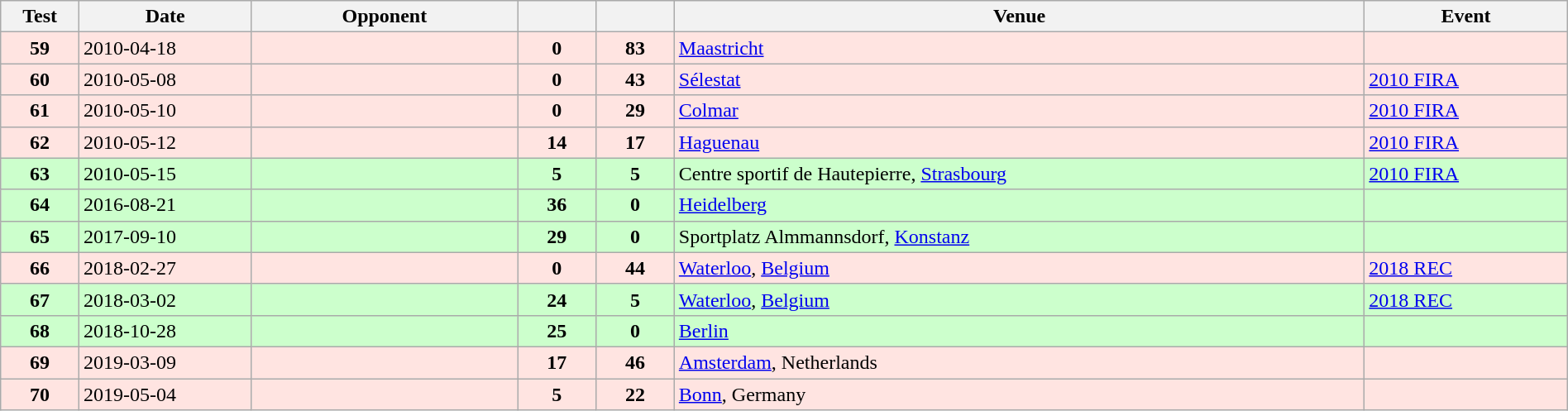<table class="wikitable sortable" style="width:100%">
<tr>
<th style="width:5%">Test</th>
<th style="width:11%">Date</th>
<th style="width:17%">Opponent</th>
<th style="width:5%"></th>
<th style="width:5%"></th>
<th>Venue</th>
<th>Event</th>
</tr>
<tr bgcolor="FFE4E1">
<td align="center"><strong>59</strong></td>
<td>2010-04-18</td>
<td></td>
<td align="center"><strong>0</strong></td>
<td align="center"><strong>83</strong></td>
<td><a href='#'>Maastricht</a></td>
<td></td>
</tr>
<tr bgcolor="FFE4E1">
<td align="center"><strong>60</strong></td>
<td>2010-05-08</td>
<td></td>
<td align="center"><strong>0</strong></td>
<td align="center"><strong>43</strong></td>
<td><a href='#'>Sélestat</a></td>
<td><a href='#'>2010 FIRA</a></td>
</tr>
<tr bgcolor="FFE4E1">
<td align="center"><strong>61</strong></td>
<td>2010-05-10</td>
<td></td>
<td align="center"><strong>0</strong></td>
<td align="center"><strong>29</strong></td>
<td><a href='#'>Colmar</a></td>
<td><a href='#'>2010 FIRA</a></td>
</tr>
<tr bgcolor="FFE4E1">
<td align="center"><strong>62</strong></td>
<td>2010-05-12</td>
<td></td>
<td align="center"><strong>14</strong></td>
<td align="center"><strong>17</strong></td>
<td><a href='#'>Haguenau</a></td>
<td><a href='#'>2010 FIRA</a></td>
</tr>
<tr bgcolor="#ccffcc">
<td align="center"><strong>63</strong></td>
<td>2010-05-15</td>
<td></td>
<td align="center"><strong>5</strong></td>
<td align="center"><strong>5</strong></td>
<td>Centre sportif de Hautepierre, <a href='#'>Strasbourg</a></td>
<td><a href='#'>2010 FIRA</a></td>
</tr>
<tr bgcolor="#ccffcc">
<td align="center"><strong>64</strong></td>
<td>2016-08-21</td>
<td></td>
<td align="center"><strong>36</strong></td>
<td align="center"><strong>0</strong></td>
<td><a href='#'>Heidelberg</a></td>
<td></td>
</tr>
<tr bgcolor="#ccffcc">
<td align="center"><strong>65</strong></td>
<td>2017-09-10</td>
<td></td>
<td align="center"><strong>29</strong></td>
<td align="center"><strong>0</strong></td>
<td>Sportplatz Almmannsdorf, <a href='#'>Konstanz</a></td>
<td></td>
</tr>
<tr bgcolor="FFE4E1">
<td align="center"><strong>66</strong></td>
<td>2018-02-27</td>
<td></td>
<td align="center"><strong>0</strong></td>
<td align="center"><strong>44</strong></td>
<td><a href='#'>Waterloo</a>, <a href='#'>Belgium</a></td>
<td><a href='#'>2018 REC</a></td>
</tr>
<tr bgcolor="#ccffcc">
<td align="center"><strong>67</strong></td>
<td>2018-03-02</td>
<td></td>
<td align="center"><strong>24</strong></td>
<td align="center"><strong>5</strong></td>
<td><a href='#'>Waterloo</a>, <a href='#'>Belgium</a></td>
<td><a href='#'>2018 REC</a></td>
</tr>
<tr bgcolor="#ccffcc">
<td align="center"><strong>68</strong></td>
<td>2018-10-28</td>
<td></td>
<td align="center"><strong>25</strong></td>
<td align="center"><strong>0</strong></td>
<td><a href='#'>Berlin</a></td>
<td></td>
</tr>
<tr bgcolor="FFE4E1">
<td align="center"><strong>69</strong></td>
<td>2019-03-09</td>
<td></td>
<td align="center"><strong>17</strong></td>
<td align="center"><strong>46</strong></td>
<td><a href='#'>Amsterdam</a>, Netherlands</td>
<td></td>
</tr>
<tr bgcolor="FFE4E1">
<td align="center"><strong>70</strong></td>
<td>2019-05-04</td>
<td></td>
<td align="center"><strong>5</strong></td>
<td align="center"><strong>22</strong></td>
<td><a href='#'>Bonn</a>, Germany</td>
<td></td>
</tr>
</table>
